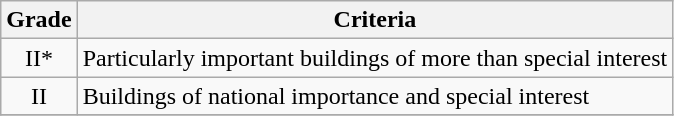<table class="wikitable" border="1">
<tr>
<th>Grade</th>
<th>Criteria</th>
</tr>
<tr>
<td align="center" >II*</td>
<td>Particularly important buildings of more than special interest</td>
</tr>
<tr>
<td align="center" >II</td>
<td>Buildings of national importance and special interest</td>
</tr>
<tr>
</tr>
</table>
